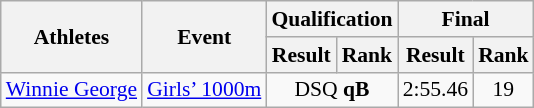<table class="wikitable" border="1" style="font-size:90%">
<tr>
<th rowspan=2>Athletes</th>
<th rowspan=2>Event</th>
<th colspan=2>Qualification</th>
<th colspan=2>Final</th>
</tr>
<tr>
<th>Result</th>
<th>Rank</th>
<th>Result</th>
<th>Rank</th>
</tr>
<tr>
<td><a href='#'>Winnie George</a></td>
<td><a href='#'>Girls’ 1000m</a></td>
<td align=center colspan=2>DSQ <strong>qB</strong></td>
<td align=center>2:55.46</td>
<td align=center>19</td>
</tr>
</table>
